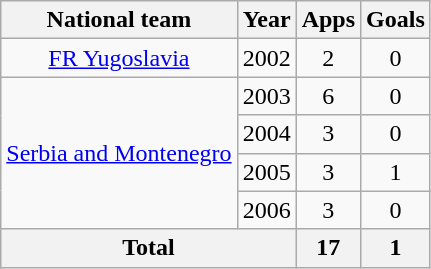<table class="wikitable" style="text-align:center">
<tr>
<th>National team</th>
<th>Year</th>
<th>Apps</th>
<th>Goals</th>
</tr>
<tr>
<td><a href='#'>FR Yugoslavia</a></td>
<td>2002</td>
<td>2</td>
<td>0</td>
</tr>
<tr>
<td rowspan="4"><a href='#'>Serbia and Montenegro</a></td>
<td>2003</td>
<td>6</td>
<td>0</td>
</tr>
<tr>
<td>2004</td>
<td>3</td>
<td>0</td>
</tr>
<tr>
<td>2005</td>
<td>3</td>
<td>1</td>
</tr>
<tr>
<td>2006</td>
<td>3</td>
<td>0</td>
</tr>
<tr>
<th colspan="2">Total</th>
<th>17</th>
<th>1</th>
</tr>
</table>
